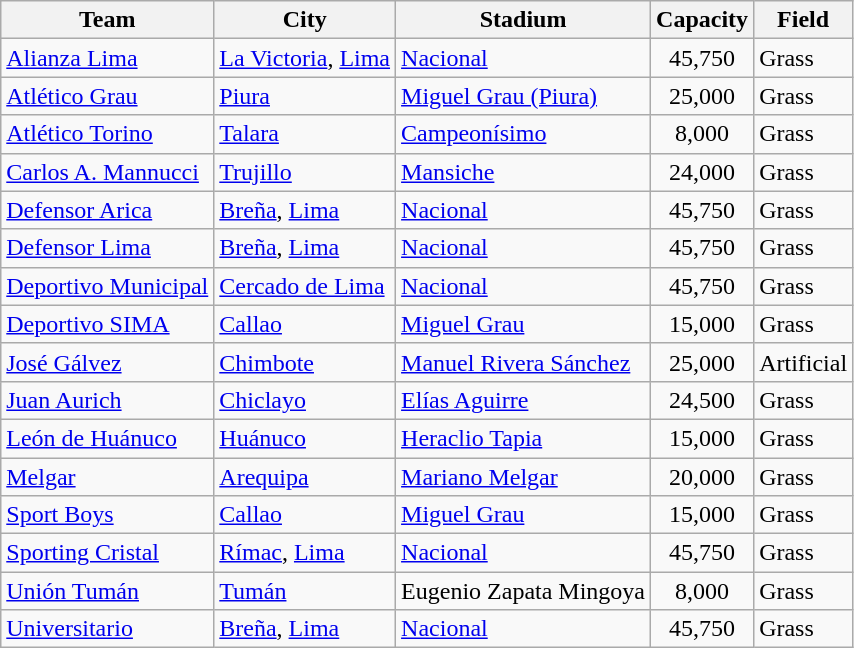<table class="wikitable sortable">
<tr>
<th>Team</th>
<th>City</th>
<th>Stadium</th>
<th>Capacity</th>
<th>Field</th>
</tr>
<tr>
<td><a href='#'>Alianza Lima</a></td>
<td><a href='#'>La Victoria</a>, <a href='#'>Lima</a></td>
<td><a href='#'>Nacional</a></td>
<td align="center">45,750</td>
<td>Grass</td>
</tr>
<tr>
<td><a href='#'>Atlético Grau</a></td>
<td><a href='#'>Piura</a></td>
<td><a href='#'>Miguel Grau (Piura)</a></td>
<td align="center">25,000</td>
<td>Grass</td>
</tr>
<tr>
<td><a href='#'>Atlético Torino</a></td>
<td><a href='#'>Talara</a></td>
<td><a href='#'>Campeonísimo</a></td>
<td align="center">8,000</td>
<td>Grass</td>
</tr>
<tr>
<td><a href='#'>Carlos A. Mannucci</a></td>
<td><a href='#'>Trujillo</a></td>
<td><a href='#'>Mansiche</a></td>
<td align="center">24,000</td>
<td>Grass</td>
</tr>
<tr>
<td><a href='#'>Defensor Arica</a></td>
<td><a href='#'>Breña</a>, <a href='#'>Lima</a></td>
<td><a href='#'>Nacional</a></td>
<td align="center">45,750</td>
<td>Grass</td>
</tr>
<tr>
<td><a href='#'>Defensor Lima</a></td>
<td><a href='#'>Breña</a>, <a href='#'>Lima</a></td>
<td><a href='#'>Nacional</a></td>
<td align="center">45,750</td>
<td>Grass</td>
</tr>
<tr>
<td><a href='#'>Deportivo Municipal</a></td>
<td><a href='#'>Cercado de Lima</a></td>
<td><a href='#'>Nacional</a></td>
<td align="center">45,750</td>
<td>Grass</td>
</tr>
<tr>
<td><a href='#'>Deportivo SIMA</a></td>
<td><a href='#'>Callao</a></td>
<td><a href='#'>Miguel Grau</a></td>
<td align="center">15,000</td>
<td>Grass</td>
</tr>
<tr>
<td><a href='#'>José Gálvez</a></td>
<td><a href='#'>Chimbote</a></td>
<td><a href='#'>Manuel Rivera Sánchez</a></td>
<td align="center">25,000</td>
<td>Artificial</td>
</tr>
<tr>
<td><a href='#'>Juan Aurich</a></td>
<td><a href='#'>Chiclayo</a></td>
<td><a href='#'>Elías Aguirre</a></td>
<td align="center">24,500</td>
<td>Grass</td>
</tr>
<tr>
<td><a href='#'>León de Huánuco</a></td>
<td><a href='#'>Huánuco</a></td>
<td><a href='#'>Heraclio Tapia</a></td>
<td align="center">15,000</td>
<td>Grass</td>
</tr>
<tr>
<td><a href='#'>Melgar</a></td>
<td><a href='#'>Arequipa</a></td>
<td><a href='#'>Mariano Melgar</a></td>
<td align="center">20,000</td>
<td>Grass</td>
</tr>
<tr>
<td><a href='#'>Sport Boys</a></td>
<td><a href='#'>Callao</a></td>
<td><a href='#'>Miguel Grau</a></td>
<td align="center">15,000</td>
<td>Grass</td>
</tr>
<tr>
<td><a href='#'>Sporting Cristal</a></td>
<td><a href='#'>Rímac</a>, <a href='#'>Lima</a></td>
<td><a href='#'>Nacional</a></td>
<td align="center">45,750</td>
<td>Grass</td>
</tr>
<tr>
<td><a href='#'>Unión Tumán</a></td>
<td><a href='#'>Tumán</a></td>
<td>Eugenio Zapata Mingoya</td>
<td align="center">8,000</td>
<td>Grass</td>
</tr>
<tr>
<td><a href='#'>Universitario</a></td>
<td><a href='#'>Breña</a>, <a href='#'>Lima</a></td>
<td><a href='#'>Nacional</a></td>
<td align="center">45,750</td>
<td>Grass</td>
</tr>
</table>
